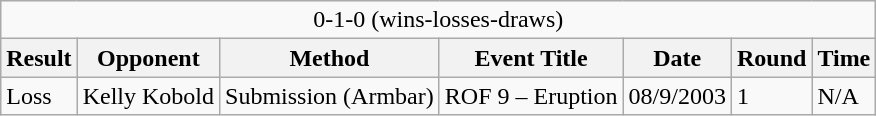<table class="wikitable">
<tr>
<td colspan="8" style="text-align: center">0-1-0 (wins-losses-draws)</td>
</tr>
<tr>
<th>Result</th>
<th>Opponent</th>
<th>Method</th>
<th>Event Title</th>
<th>Date</th>
<th>Round</th>
<th>Time</th>
</tr>
<tr>
<td>Loss</td>
<td>Kelly Kobold</td>
<td>Submission (Armbar)</td>
<td>ROF 9 – Eruption</td>
<td>08/9/2003</td>
<td>1</td>
<td>N/A</td>
</tr>
</table>
